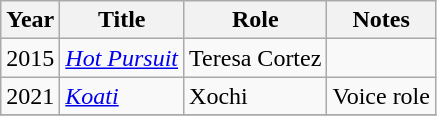<table class="wikitable sortable">
<tr>
<th>Year</th>
<th>Title</th>
<th>Role</th>
<th class="unsortable">Notes</th>
</tr>
<tr>
<td>2015</td>
<td><em><a href='#'>Hot Pursuit</a></em></td>
<td>Teresa Cortez</td>
<td></td>
</tr>
<tr>
<td>2021</td>
<td><em><a href='#'>Koati</a></em></td>
<td>Xochi</td>
<td>Voice role</td>
</tr>
<tr>
</tr>
</table>
